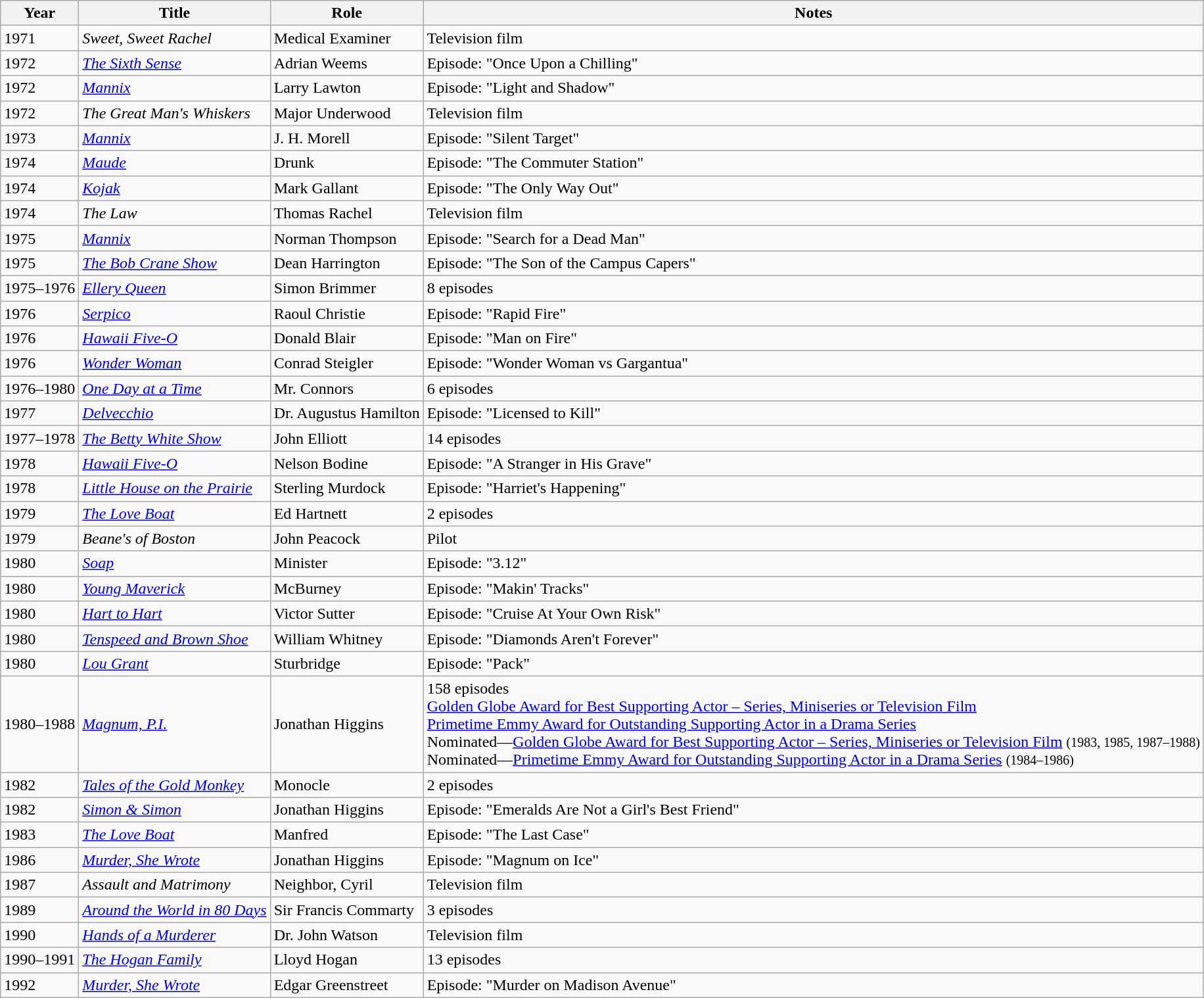<table class="wikitable sortable">
<tr>
<th>Year</th>
<th>Title</th>
<th>Role</th>
<th class="unsortable">Notes</th>
</tr>
<tr>
<td>1971</td>
<td><em>Sweet, Sweet Rachel</em></td>
<td>Medical Examiner</td>
<td>Television film</td>
</tr>
<tr>
<td>1972</td>
<td><em><a href='#'>The Sixth Sense</a></em></td>
<td>Adrian Weems</td>
<td>Episode: "Once Upon a Chilling"</td>
</tr>
<tr>
<td>1972</td>
<td><em><a href='#'>Mannix</a></em></td>
<td>Larry Lawton</td>
<td>Episode: "Light and Shadow"</td>
</tr>
<tr>
<td>1972</td>
<td><em>The Great Man's Whiskers</em></td>
<td>Major Underwood</td>
<td>Television film</td>
</tr>
<tr>
<td>1973</td>
<td><em><a href='#'>Mannix</a></em></td>
<td>J. H. Morell</td>
<td>Episode: "Silent Target"</td>
</tr>
<tr>
<td>1974</td>
<td><em><a href='#'>Maude</a></em></td>
<td>Drunk</td>
<td>Episode: "The Commuter Station"</td>
</tr>
<tr>
<td>1974</td>
<td><em><a href='#'>Kojak</a></em></td>
<td>Mark Gallant</td>
<td>Episode: "The Only Way Out"</td>
</tr>
<tr>
<td>1974</td>
<td><em>The Law</em></td>
<td>Thomas Rachel</td>
<td>Television film</td>
</tr>
<tr>
<td>1975</td>
<td><em><a href='#'>Mannix</a></em></td>
<td>Norman Thompson</td>
<td>Episode: "Search for a Dead Man"</td>
</tr>
<tr>
<td>1975</td>
<td><em><a href='#'>The Bob Crane Show</a></em></td>
<td>Dean Harrington</td>
<td>Episode: "The Son of the Campus Capers"</td>
</tr>
<tr>
<td>1975–1976</td>
<td><em><a href='#'>Ellery Queen</a></em></td>
<td>Simon Brimmer</td>
<td>8 episodes</td>
</tr>
<tr>
<td>1976</td>
<td><em><a href='#'>Serpico</a></em></td>
<td>Raoul Christie</td>
<td>Episode: "Rapid Fire"</td>
</tr>
<tr>
<td>1976</td>
<td><em><a href='#'>Hawaii Five-O</a></em></td>
<td>Donald Blair</td>
<td>Episode: "Man on Fire"</td>
</tr>
<tr>
<td>1976</td>
<td><em><a href='#'>Wonder Woman</a></em></td>
<td>Conrad Steigler</td>
<td>Episode: "Wonder Woman vs Gargantua"</td>
</tr>
<tr>
<td>1976–1980</td>
<td><em><a href='#'>One Day at a Time</a></em></td>
<td>Mr. Connors</td>
<td>6 episodes</td>
</tr>
<tr>
<td>1977</td>
<td><em><a href='#'>Delvecchio</a></em></td>
<td>Dr. Augustus Hamilton</td>
<td>Episode: "Licensed to Kill"</td>
</tr>
<tr>
<td>1977–1978</td>
<td><em><a href='#'>The Betty White Show</a></em></td>
<td>John Elliott</td>
<td>14 episodes</td>
</tr>
<tr>
<td>1978</td>
<td><em><a href='#'>Hawaii Five-O</a></em></td>
<td>Nelson Bodine</td>
<td>Episode: "A Stranger in His Grave"</td>
</tr>
<tr>
<td>1978</td>
<td><em><a href='#'>Little House on the Prairie</a></em></td>
<td>Sterling Murdock</td>
<td>Episode: "Harriet's Happening"</td>
</tr>
<tr>
<td>1979</td>
<td><em><a href='#'>The Love Boat</a></em></td>
<td>Ed Hartnett</td>
<td>2 episodes</td>
</tr>
<tr>
<td>1979</td>
<td><em>Beane's of Boston</em></td>
<td>John Peacock</td>
<td>Pilot</td>
</tr>
<tr>
<td>1980</td>
<td><em><a href='#'>Soap</a></em></td>
<td>Minister</td>
<td>Episode: "3.12"</td>
</tr>
<tr>
<td>1980</td>
<td><em><a href='#'>Young Maverick</a></em></td>
<td>McBurney</td>
<td>Episode: "Makin' Tracks"</td>
</tr>
<tr>
<td>1980</td>
<td><em><a href='#'>Hart to Hart</a></em></td>
<td>Victor Sutter</td>
<td>Episode: "Cruise At Your Own Risk"</td>
</tr>
<tr>
<td>1980</td>
<td><em><a href='#'>Tenspeed and Brown Shoe</a></em></td>
<td>William Whitney</td>
<td>Episode: "Diamonds Aren't Forever"</td>
</tr>
<tr>
<td>1980</td>
<td><em><a href='#'>Lou Grant</a></em></td>
<td>Sturbridge</td>
<td>Episode: "Pack"</td>
</tr>
<tr>
<td>1980–1988</td>
<td><em><a href='#'>Magnum, P.I.</a></em></td>
<td>Jonathan Higgins</td>
<td>158 episodes<br><a href='#'>Golden Globe Award for Best Supporting Actor – Series, Miniseries or Television Film</a><br><a href='#'>Primetime Emmy Award for Outstanding Supporting Actor in a Drama Series</a><br>Nominated—<a href='#'>Golden Globe Award for Best Supporting Actor – Series, Miniseries or Television Film</a> <small>(1983, 1985, 1987–1988)</small><br>Nominated—<a href='#'>Primetime Emmy Award for Outstanding Supporting Actor in a Drama Series</a> <small>(1984–1986)</small></td>
</tr>
<tr>
<td>1982</td>
<td><em><a href='#'>Tales of the Gold Monkey</a></em></td>
<td>Monocle</td>
<td>2 episodes</td>
</tr>
<tr>
<td>1982</td>
<td><em><a href='#'>Simon & Simon</a></em></td>
<td>Jonathan Higgins</td>
<td>Episode: "Emeralds Are Not a Girl's Best Friend"</td>
</tr>
<tr>
<td>1983</td>
<td><em><a href='#'>The Love Boat</a></em></td>
<td>Manfred</td>
<td>Episode: "The Last Case"</td>
</tr>
<tr>
<td>1986</td>
<td><em><a href='#'>Murder, She Wrote</a></em></td>
<td>Jonathan Higgins</td>
<td>Episode: "Magnum on Ice"</td>
</tr>
<tr>
<td>1987</td>
<td><em>Assault and Matrimony</em></td>
<td>Neighbor, Cyril</td>
<td>Television film</td>
</tr>
<tr>
<td>1989</td>
<td><em><a href='#'>Around the World in 80 Days</a></em></td>
<td>Sir Francis Commarty</td>
<td>3 episodes</td>
</tr>
<tr>
<td>1990</td>
<td><em><a href='#'>Hands of a Murderer</a></em></td>
<td>Dr. John Watson</td>
<td>Television film</td>
</tr>
<tr>
<td>1990–1991</td>
<td><em><a href='#'>The Hogan Family</a></em></td>
<td>Lloyd Hogan</td>
<td>13 episodes</td>
</tr>
<tr>
<td>1992</td>
<td><em><a href='#'>Murder, She Wrote</a></em></td>
<td>Edgar Greenstreet</td>
<td>Episode: "Murder on Madison Avenue"</td>
</tr>
</table>
